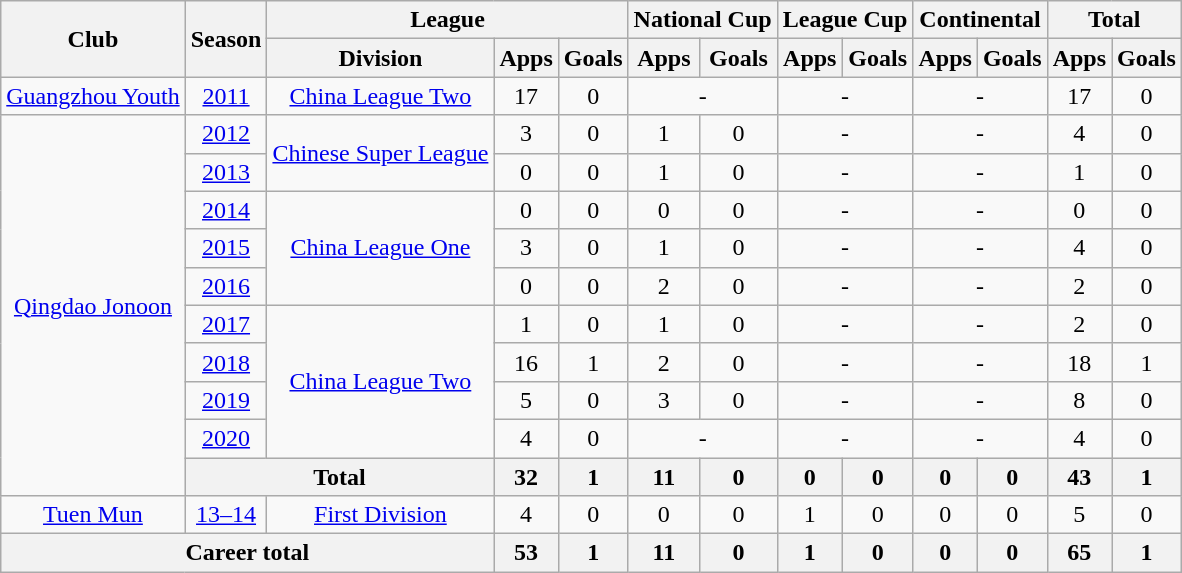<table class="wikitable" style="text-align: center">
<tr>
<th rowspan="2">Club</th>
<th rowspan="2">Season</th>
<th colspan="3">League</th>
<th colspan="2">National Cup</th>
<th colspan="2">League Cup</th>
<th colspan="2">Continental</th>
<th colspan="2">Total</th>
</tr>
<tr>
<th>Division</th>
<th>Apps</th>
<th>Goals</th>
<th>Apps</th>
<th>Goals</th>
<th>Apps</th>
<th>Goals</th>
<th>Apps</th>
<th>Goals</th>
<th>Apps</th>
<th>Goals</th>
</tr>
<tr>
<td><a href='#'>Guangzhou Youth</a></td>
<td><a href='#'>2011</a></td>
<td><a href='#'>China League Two</a></td>
<td>17</td>
<td>0</td>
<td colspan="2">-</td>
<td colspan="2">-</td>
<td colspan="2">-</td>
<td>17</td>
<td>0</td>
</tr>
<tr>
<td rowspan=10><a href='#'>Qingdao Jonoon</a></td>
<td><a href='#'>2012</a></td>
<td rowspan="2"><a href='#'>Chinese Super League</a></td>
<td>3</td>
<td>0</td>
<td>1</td>
<td>0</td>
<td colspan="2">-</td>
<td colspan="2">-</td>
<td>4</td>
<td>0</td>
</tr>
<tr>
<td><a href='#'>2013</a></td>
<td>0</td>
<td>0</td>
<td>1</td>
<td>0</td>
<td colspan="2">-</td>
<td colspan="2">-</td>
<td>1</td>
<td>0</td>
</tr>
<tr>
<td><a href='#'>2014</a></td>
<td rowspan="3"><a href='#'>China League One</a></td>
<td>0</td>
<td>0</td>
<td>0</td>
<td>0</td>
<td colspan="2">-</td>
<td colspan="2">-</td>
<td>0</td>
<td>0</td>
</tr>
<tr>
<td><a href='#'>2015</a></td>
<td>3</td>
<td>0</td>
<td>1</td>
<td>0</td>
<td colspan="2">-</td>
<td colspan="2">-</td>
<td>4</td>
<td>0</td>
</tr>
<tr>
<td><a href='#'>2016</a></td>
<td>0</td>
<td>0</td>
<td>2</td>
<td>0</td>
<td colspan="2">-</td>
<td colspan="2">-</td>
<td>2</td>
<td>0</td>
</tr>
<tr>
<td><a href='#'>2017</a></td>
<td rowspan=4><a href='#'>China League Two</a></td>
<td>1</td>
<td>0</td>
<td>1</td>
<td>0</td>
<td colspan="2">-</td>
<td colspan="2">-</td>
<td>2</td>
<td>0</td>
</tr>
<tr>
<td><a href='#'>2018</a></td>
<td>16</td>
<td>1</td>
<td>2</td>
<td>0</td>
<td colspan="2">-</td>
<td colspan="2">-</td>
<td>18</td>
<td>1</td>
</tr>
<tr>
<td><a href='#'>2019</a></td>
<td>5</td>
<td>0</td>
<td>3</td>
<td>0</td>
<td colspan="2">-</td>
<td colspan="2">-</td>
<td>8</td>
<td>0</td>
</tr>
<tr>
<td><a href='#'>2020</a></td>
<td>4</td>
<td>0</td>
<td colspan="2">-</td>
<td colspan="2">-</td>
<td colspan="2">-</td>
<td>4</td>
<td>0</td>
</tr>
<tr>
<th colspan="2">Total</th>
<th>32</th>
<th>1</th>
<th>11</th>
<th>0</th>
<th>0</th>
<th>0</th>
<th>0</th>
<th>0</th>
<th>43</th>
<th>1</th>
</tr>
<tr>
<td><a href='#'>Tuen Mun</a></td>
<td><a href='#'>13–14</a></td>
<td><a href='#'>First Division</a></td>
<td>4</td>
<td>0</td>
<td>0</td>
<td>0</td>
<td>1</td>
<td>0</td>
<td>0</td>
<td>0</td>
<td>5</td>
<td>0</td>
</tr>
<tr>
<th colspan=3>Career total</th>
<th>53</th>
<th>1</th>
<th>11</th>
<th>0</th>
<th>1</th>
<th>0</th>
<th>0</th>
<th>0</th>
<th>65</th>
<th>1</th>
</tr>
</table>
